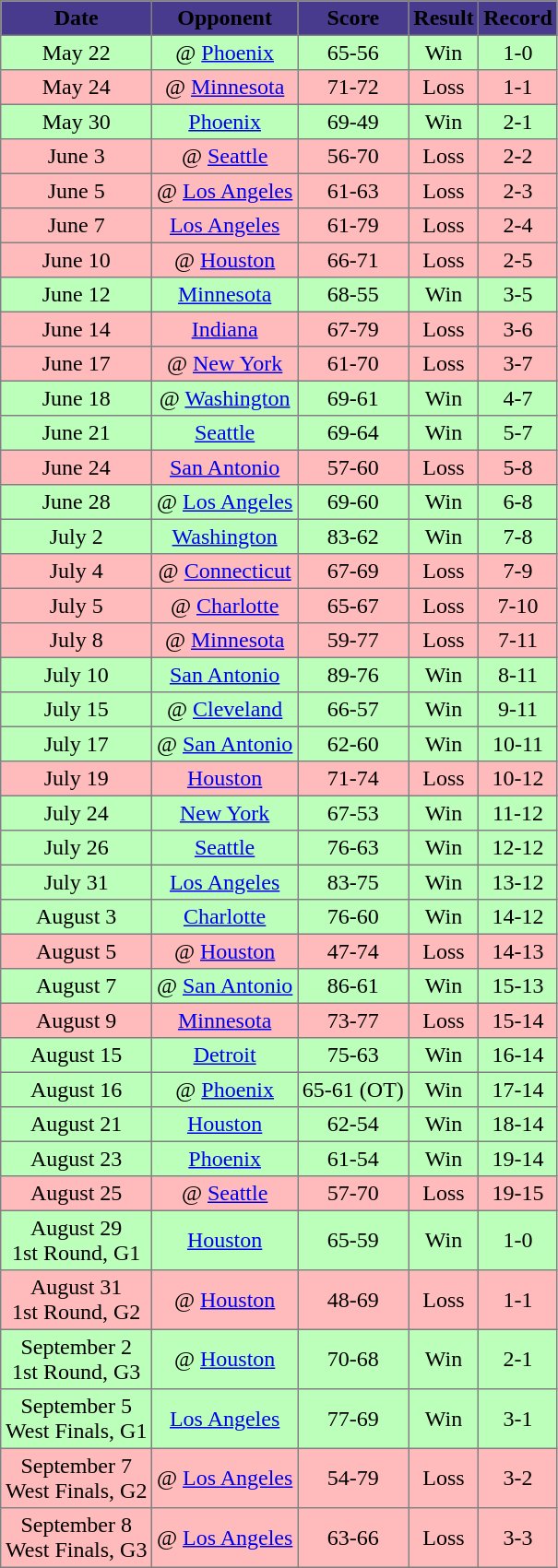<table style="border-collapse: collapse;" border="1" cellpadding="3">
<tr align="center">
<td bgcolor="#483B8D"><span><strong>Date</strong></span></td>
<td bgcolor="#483B8D"><span><strong>Opponent</strong></span></td>
<td bgcolor="#483B8D"><span><strong>Score</strong></span></td>
<td bgcolor="#483B8D"><span><strong>Result</strong></span></td>
<td bgcolor="#483B8D"><span><strong>Record</strong></span></td>
</tr>
<tr align="center" bgcolor="bbffbb">
<td>May 22</td>
<td>@ <a href='#'>Phoenix</a></td>
<td>65-56</td>
<td>Win</td>
<td>1-0</td>
</tr>
<tr align="center" bgcolor="ffbbbb">
<td>May 24</td>
<td>@ <a href='#'>Minnesota</a></td>
<td>71-72</td>
<td>Loss</td>
<td>1-1</td>
</tr>
<tr align="center" bgcolor="bbffbb">
<td>May 30</td>
<td><a href='#'>Phoenix</a></td>
<td>69-49</td>
<td>Win</td>
<td>2-1</td>
</tr>
<tr align="center" bgcolor="ffbbbb">
<td>June 3</td>
<td>@ <a href='#'>Seattle</a></td>
<td>56-70</td>
<td>Loss</td>
<td>2-2</td>
</tr>
<tr align="center" bgcolor="ffbbbb">
<td>June 5</td>
<td>@ <a href='#'>Los Angeles</a></td>
<td>61-63</td>
<td>Loss</td>
<td>2-3</td>
</tr>
<tr align="center" bgcolor="ffbbbb">
<td>June 7</td>
<td><a href='#'>Los Angeles</a></td>
<td>61-79</td>
<td>Loss</td>
<td>2-4</td>
</tr>
<tr align="center" bgcolor="ffbbbb">
<td>June 10</td>
<td>@ <a href='#'>Houston</a></td>
<td>66-71</td>
<td>Loss</td>
<td>2-5</td>
</tr>
<tr align="center" bgcolor="bbffbb">
<td>June 12</td>
<td><a href='#'>Minnesota</a></td>
<td>68-55</td>
<td>Win</td>
<td>3-5</td>
</tr>
<tr align="center" bgcolor="ffbbbb">
<td>June 14</td>
<td><a href='#'>Indiana</a></td>
<td>67-79</td>
<td>Loss</td>
<td>3-6</td>
</tr>
<tr align="center" bgcolor="ffbbbb">
<td>June 17</td>
<td>@ <a href='#'>New York</a></td>
<td>61-70</td>
<td>Loss</td>
<td>3-7</td>
</tr>
<tr align="center" bgcolor="bbffbb">
<td>June 18</td>
<td>@ <a href='#'>Washington</a></td>
<td>69-61</td>
<td>Win</td>
<td>4-7</td>
</tr>
<tr align="center" bgcolor="bbffbb">
<td>June 21</td>
<td><a href='#'>Seattle</a></td>
<td>69-64</td>
<td>Win</td>
<td>5-7</td>
</tr>
<tr align="center" bgcolor="ffbbbb">
<td>June 24</td>
<td><a href='#'>San Antonio</a></td>
<td>57-60</td>
<td>Loss</td>
<td>5-8</td>
</tr>
<tr align="center" bgcolor="bbffbb">
<td>June 28</td>
<td>@ <a href='#'>Los Angeles</a></td>
<td>69-60</td>
<td>Win</td>
<td>6-8</td>
</tr>
<tr align="center" bgcolor="bbffbb">
<td>July 2</td>
<td><a href='#'>Washington</a></td>
<td>83-62</td>
<td>Win</td>
<td>7-8</td>
</tr>
<tr align="center" bgcolor="ffbbbb">
<td>July 4</td>
<td>@ <a href='#'>Connecticut</a></td>
<td>67-69</td>
<td>Loss</td>
<td>7-9</td>
</tr>
<tr align="center" bgcolor="ffbbbb">
<td>July 5</td>
<td>@ <a href='#'>Charlotte</a></td>
<td>65-67</td>
<td>Loss</td>
<td>7-10</td>
</tr>
<tr align="center" bgcolor="ffbbbb">
<td>July 8</td>
<td>@ <a href='#'>Minnesota</a></td>
<td>59-77</td>
<td>Loss</td>
<td>7-11</td>
</tr>
<tr align="center" bgcolor="bbffbb">
<td>July 10</td>
<td><a href='#'>San Antonio</a></td>
<td>89-76</td>
<td>Win</td>
<td>8-11</td>
</tr>
<tr align="center" bgcolor="bbffbb">
<td>July 15</td>
<td>@ <a href='#'>Cleveland</a></td>
<td>66-57</td>
<td>Win</td>
<td>9-11</td>
</tr>
<tr align="center" bgcolor="bbffbb">
<td>July 17</td>
<td>@ <a href='#'>San Antonio</a></td>
<td>62-60</td>
<td>Win</td>
<td>10-11</td>
</tr>
<tr align="center" bgcolor="ffbbbb">
<td>July 19</td>
<td><a href='#'>Houston</a></td>
<td>71-74</td>
<td>Loss</td>
<td>10-12</td>
</tr>
<tr align="center" bgcolor="bbffbb">
<td>July 24</td>
<td><a href='#'>New York</a></td>
<td>67-53</td>
<td>Win</td>
<td>11-12</td>
</tr>
<tr align="center" bgcolor="bbffbb">
<td>July 26</td>
<td><a href='#'>Seattle</a></td>
<td>76-63</td>
<td>Win</td>
<td>12-12</td>
</tr>
<tr align="center" bgcolor="bbffbb">
<td>July 31</td>
<td><a href='#'>Los Angeles</a></td>
<td>83-75</td>
<td>Win</td>
<td>13-12</td>
</tr>
<tr align="center" bgcolor="bbffbb">
<td>August 3</td>
<td><a href='#'>Charlotte</a></td>
<td>76-60</td>
<td>Win</td>
<td>14-12</td>
</tr>
<tr align="center" bgcolor="ffbbbb">
<td>August 5</td>
<td>@ <a href='#'>Houston</a></td>
<td>47-74</td>
<td>Loss</td>
<td>14-13</td>
</tr>
<tr align="center" bgcolor="bbffbb">
<td>August 7</td>
<td>@ <a href='#'>San Antonio</a></td>
<td>86-61</td>
<td>Win</td>
<td>15-13</td>
</tr>
<tr align="center" bgcolor="ffbbbb">
<td>August 9</td>
<td><a href='#'>Minnesota</a></td>
<td>73-77</td>
<td>Loss</td>
<td>15-14</td>
</tr>
<tr align="center" bgcolor="bbffbb">
<td>August 15</td>
<td><a href='#'>Detroit</a></td>
<td>75-63</td>
<td>Win</td>
<td>16-14</td>
</tr>
<tr align="center" bgcolor="bbffbb">
<td>August 16</td>
<td>@ <a href='#'>Phoenix</a></td>
<td>65-61 (OT)</td>
<td>Win</td>
<td>17-14</td>
</tr>
<tr align="center" bgcolor="bbffbb">
<td>August 21</td>
<td><a href='#'>Houston</a></td>
<td>62-54</td>
<td>Win</td>
<td>18-14</td>
</tr>
<tr align="center" bgcolor="bbffbb">
<td>August 23</td>
<td><a href='#'>Phoenix</a></td>
<td>61-54</td>
<td>Win</td>
<td>19-14</td>
</tr>
<tr align="center" bgcolor="ffbbbb">
<td>August 25</td>
<td>@ <a href='#'>Seattle</a></td>
<td>57-70</td>
<td>Loss</td>
<td>19-15</td>
</tr>
<tr align="center" bgcolor="bbffbb">
<td>August 29<br> 1st Round, G1</td>
<td><a href='#'>Houston</a></td>
<td>65-59</td>
<td>Win</td>
<td>1-0</td>
</tr>
<tr align="center" bgcolor="ffbbbb">
<td>August 31<br> 1st Round, G2</td>
<td>@ <a href='#'>Houston</a></td>
<td>48-69</td>
<td>Loss</td>
<td>1-1</td>
</tr>
<tr align="center" bgcolor="bbffbb">
<td>September 2<br> 1st Round, G3</td>
<td>@ <a href='#'>Houston</a></td>
<td>70-68</td>
<td>Win</td>
<td>2-1</td>
</tr>
<tr align="center" bgcolor="bbffbb">
<td>September 5<br> West Finals, G1</td>
<td><a href='#'>Los Angeles</a></td>
<td>77-69</td>
<td>Win</td>
<td>3-1</td>
</tr>
<tr align="center" bgcolor="ffbbbb">
<td>September 7<br> West Finals, G2</td>
<td>@ <a href='#'>Los Angeles</a></td>
<td>54-79</td>
<td>Loss</td>
<td>3-2</td>
</tr>
<tr align="center" bgcolor="ffbbbb">
<td>September 8<br> West Finals, G3</td>
<td>@ <a href='#'>Los Angeles</a></td>
<td>63-66</td>
<td>Loss</td>
<td>3-3</td>
</tr>
</table>
